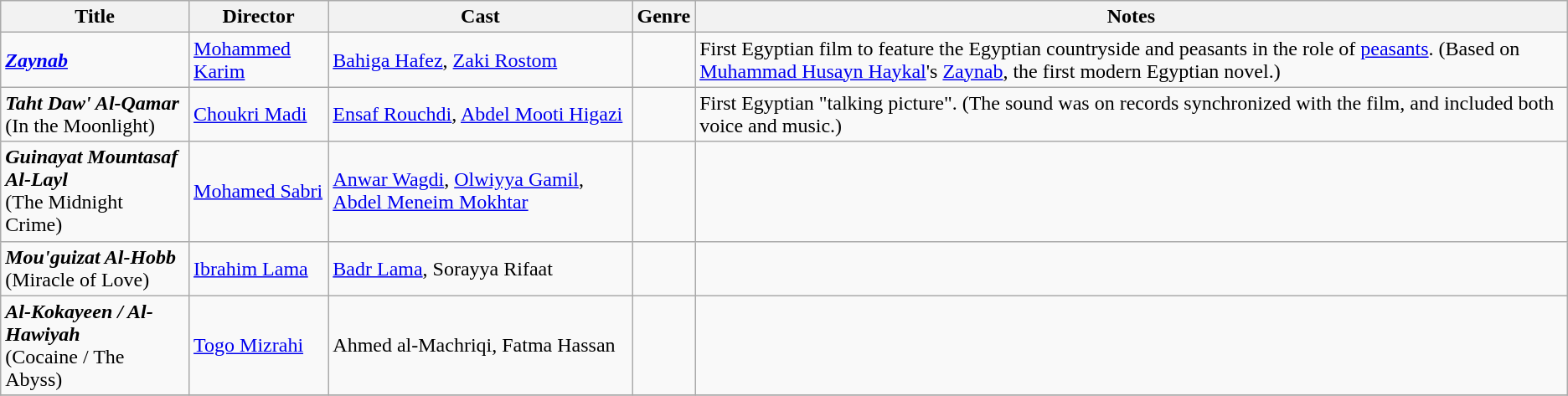<table class="wikitable">
<tr>
<th>Title</th>
<th>Director</th>
<th>Cast</th>
<th>Genre</th>
<th>Notes</th>
</tr>
<tr>
<td><strong><em><a href='#'>Zaynab</a></em></strong></td>
<td><a href='#'>Mohammed Karim</a></td>
<td><a href='#'>Bahiga Hafez</a>, <a href='#'>Zaki Rostom</a></td>
<td></td>
<td>First Egyptian film to feature the Egyptian countryside and peasants in the role of <a href='#'>peasants</a>. (Based on <a href='#'>Muhammad Husayn Haykal</a>'s <a href='#'>Zaynab</a>, the first modern Egyptian novel.) </td>
</tr>
<tr>
<td><strong><em>Taht Daw' Al-Qamar</em></strong> <br> (In the Moonlight)</td>
<td><a href='#'>Choukri Madi</a></td>
<td><a href='#'>Ensaf Rouchdi</a>, <a href='#'>Abdel Mooti Higazi</a></td>
<td></td>
<td>First Egyptian "talking picture". (The sound was on records synchronized with the film, and included both voice and music.) </td>
</tr>
<tr>
<td><strong><em>Guinayat Mountasaf Al-Layl</em></strong> <br> (The Midnight Crime)</td>
<td><a href='#'>Mohamed Sabri</a></td>
<td><a href='#'>Anwar Wagdi</a>, <a href='#'>Olwiyya Gamil</a>, <a href='#'>Abdel Meneim Mokhtar</a></td>
<td></td>
<td></td>
</tr>
<tr>
<td><strong><em>Mou'guizat Al-Hobb</em></strong> <br> (Miracle of Love)</td>
<td><a href='#'>Ibrahim Lama</a></td>
<td><a href='#'>Badr Lama</a>, Sorayya Rifaat</td>
<td></td>
<td></td>
</tr>
<tr>
<td><strong><em>Al-Kokayeen / Al-Hawiyah</em></strong> <br> (Cocaine / The Abyss)</td>
<td><a href='#'>Togo Mizrahi</a></td>
<td>Ahmed al-Machriqi, Fatma Hassan</td>
<td></td>
<td></td>
</tr>
<tr>
</tr>
</table>
